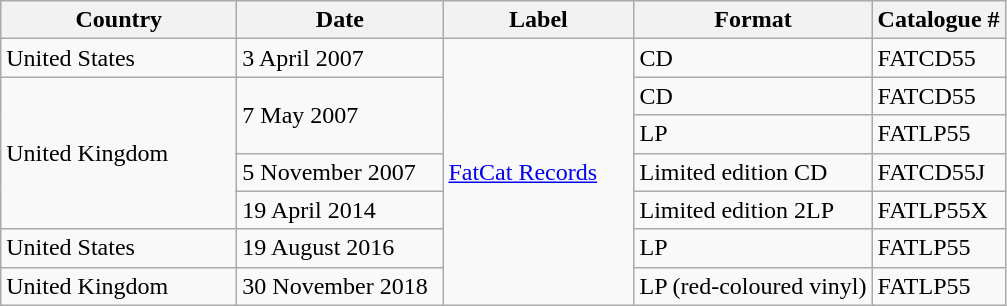<table class="wikitable">
<tr>
<th width="150px">Country</th>
<th width="130px">Date</th>
<th width="120px">Label</th>
<th>Format</th>
<th>Catalogue #</th>
</tr>
<tr>
<td>United States</td>
<td>3 April 2007</td>
<td rowspan="7"><a href='#'>FatCat Records</a></td>
<td>CD</td>
<td>FATCD55</td>
</tr>
<tr>
<td rowspan="4">United Kingdom</td>
<td rowspan="2">7 May 2007</td>
<td>CD</td>
<td>FATCD55</td>
</tr>
<tr>
<td>LP</td>
<td>FATLP55</td>
</tr>
<tr>
<td>5 November 2007</td>
<td>Limited edition CD</td>
<td>FATCD55J</td>
</tr>
<tr>
<td>19 April 2014</td>
<td>Limited edition 2LP</td>
<td>FATLP55X</td>
</tr>
<tr>
<td>United States</td>
<td>19 August 2016</td>
<td>LP</td>
<td>FATLP55</td>
</tr>
<tr>
<td>United Kingdom</td>
<td>30 November 2018</td>
<td>LP (red-coloured vinyl)</td>
<td>FATLP55</td>
</tr>
</table>
